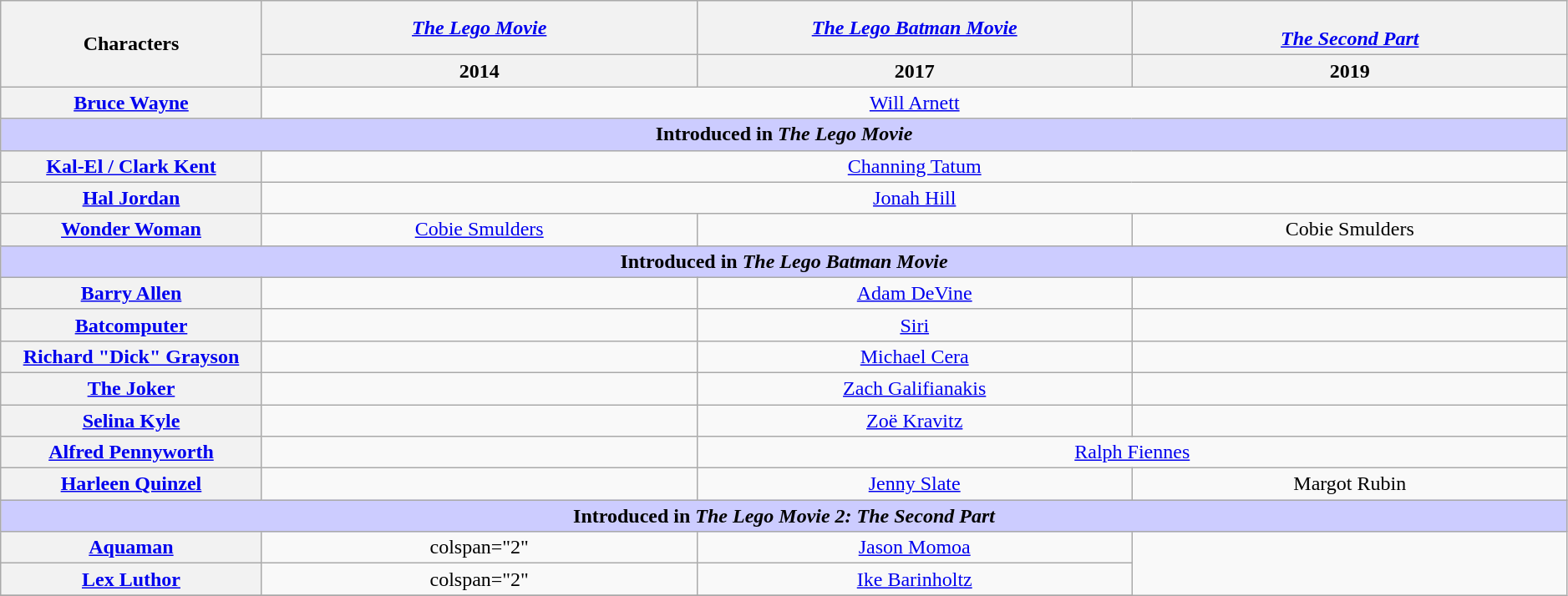<table class="wikitable" style="text-align:center; width:99%">
<tr>
<th rowspan="2" width="5%">Characters</th>
<th style="text-align:center; width:10%;"><em><a href='#'>The Lego Movie</a></em></th>
<th style="text-align:center; width:10%;"><em><a href='#'>The Lego Batman Movie</a></em></th>
<th style="text-align:center; width:10%;"><em><a href='#'><br>The Second Part</a></em></th>
</tr>
<tr>
<th>2014</th>
<th>2017</th>
<th>2019</th>
</tr>
<tr>
<th><a href='#'>Bruce Wayne<br></a></th>
<td colspan="3"><a href='#'>Will Arnett</a></td>
</tr>
<tr>
<th colspan="4" style="background:#ccf;">Introduced in <em>The Lego Movie</em></th>
</tr>
<tr>
<th><a href='#'>Kal-El / Clark Kent<br></a></th>
<td colspan="3"><a href='#'>Channing Tatum</a></td>
</tr>
<tr>
<th><a href='#'>Hal Jordan<br></a></th>
<td colspan="3"><a href='#'>Jonah Hill</a></td>
</tr>
<tr>
<th><a href='#'>Wonder Woman</a></th>
<td><a href='#'>Cobie Smulders</a></td>
<td></td>
<td>Cobie Smulders</td>
</tr>
<tr>
<th colspan="4" style="background:#ccf;">Introduced in <em>The Lego Batman Movie</em></th>
</tr>
<tr>
<th><a href='#'>Barry Allen<br></a></th>
<td></td>
<td><a href='#'>Adam DeVine</a></td>
<td></td>
</tr>
<tr>
<th><a href='#'>Batcomputer</a></th>
<td></td>
<td><a href='#'>Siri</a></td>
<td></td>
</tr>
<tr>
<th><a href='#'>Richard "Dick" Grayson<br></a></th>
<td></td>
<td><a href='#'>Michael Cera</a></td>
<td></td>
</tr>
<tr>
<th><a href='#'>The Joker</a></th>
<td></td>
<td><a href='#'>Zach Galifianakis</a></td>
<td></td>
</tr>
<tr>
<th><a href='#'>Selina Kyle<br></a></th>
<td></td>
<td><a href='#'>Zoë Kravitz</a></td>
<td></td>
</tr>
<tr>
<th><a href='#'>Alfred Pennyworth</a></th>
<td></td>
<td colspan="2"><a href='#'>Ralph Fiennes</a></td>
</tr>
<tr>
<th><a href='#'>Harleen Quinzel<br></a></th>
<td></td>
<td><a href='#'>Jenny Slate</a></td>
<td>Margot Rubin</td>
</tr>
<tr>
<th colspan="4" style="background:#ccf;">Introduced in <em>The Lego Movie 2: The Second Part</em></th>
</tr>
<tr>
<th><a href='#'>Aquaman</a></th>
<td>colspan="2" </td>
<td><a href='#'>Jason Momoa</a></td>
</tr>
<tr>
<th><a href='#'>Lex Luthor</a></th>
<td>colspan="2" </td>
<td><a href='#'>Ike Barinholtz</a></td>
</tr>
<tr>
</tr>
</table>
